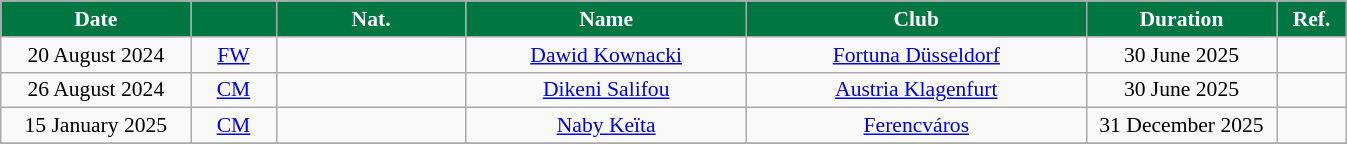<table class="wikitable" style="text-align:center; font-size:90%">
<tr>
<th style="background:#007642; color:#fff; width:120px;">Date</th>
<th style="background:#007642; color:#fff; width:50px;"></th>
<th style="background:#007642; color:#fff; width:120px;">Nat.</th>
<th style="background:#007642; color:#fff; width:180px;">Name</th>
<th style="background:#007642; color:#fff; width:220px;">Club</th>
<th style="background:#007642; color:#fff; width:120px;">Duration</th>
<th style="background:#007642; color:#fff; width:40px;">Ref.</th>
</tr>
<tr>
<td>20 August 2024</td>
<td><a href='#'>FW</a></td>
<td></td>
<td><a href='#'>Dawid Kownacki</a></td>
<td> <a href='#'>Fortuna Düsseldorf</a></td>
<td>30 June 2025</td>
<td></td>
</tr>
<tr>
<td>26 August 2024</td>
<td><a href='#'>CM</a></td>
<td></td>
<td><a href='#'>Dikeni Salifou</a></td>
<td> <a href='#'>Austria Klagenfurt</a></td>
<td>30 June 2025</td>
<td></td>
</tr>
<tr>
<td>15 January 2025</td>
<td><a href='#'>CM</a></td>
<td></td>
<td><a href='#'>Naby Keïta</a></td>
<td> <a href='#'>Ferencváros</a></td>
<td>31 December 2025</td>
<td></td>
</tr>
<tr>
</tr>
</table>
